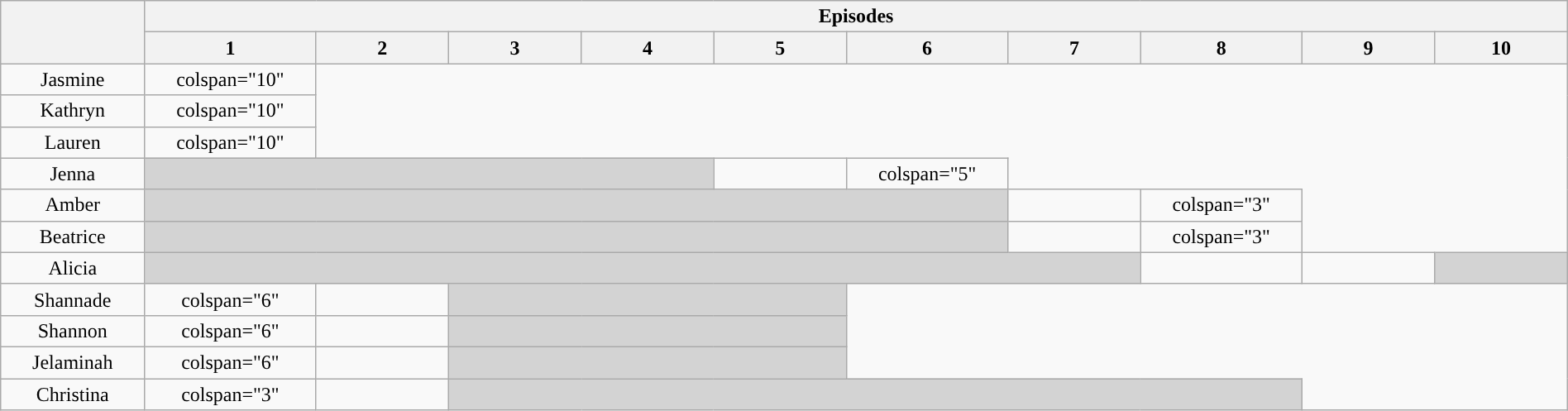<table class="wikitable plainrowheaders" style="text-align:center; width:100%;">
<tr>
<th scope="col" rowspan="2" style="width:5%;"></th>
<th scope="col" colspan="10">Episodes</th>
</tr>
<tr>
<th scope="col" style="width:5%;">1</th>
<th scope="col" style="width:5%;">2</th>
<th scope="col" style="width:5%;">3</th>
<th scope="col" style="width:5%;">4</th>
<th scope="col" style="width:5%;">5</th>
<th scope="col" style="width:5%;">6</th>
<th scope="col" style="width:5%;">7</th>
<th scope="col" style="width:5%;">8</th>
<th scope="col" style="width:5%;">9</th>
<th scope="col" style="width:5%;">10</th>
</tr>
<tr>
<td scope="row">Jasmine</td>
<td>colspan="10" </td>
</tr>
<tr>
<td scope="row">Kathryn</td>
<td>colspan="10" </td>
</tr>
<tr>
<td scope="row">Lauren</td>
<td>colspan="10" </td>
</tr>
<tr>
<td scope="row">Jenna</td>
<td style="background:lightgrey;" colspan="4"></td>
<td></td>
<td>colspan="5" </td>
</tr>
<tr>
<td scope="row">Amber</td>
<td style="background:lightgrey;" colspan="6"></td>
<td></td>
<td>colspan="3" </td>
</tr>
<tr>
<td scope="row">Beatrice</td>
<td style="background:lightgrey;" colspan="6"></td>
<td></td>
<td>colspan="3" </td>
</tr>
<tr>
<td scope="row">Alicia</td>
<td style="background:lightgrey;" colspan="7"></td>
<td></td>
<td></td>
<td style="background:lightgrey;" colspan="1"></td>
</tr>
<tr>
<td scope="row">Shannade</td>
<td>colspan="6" </td>
<td></td>
<td style="background:lightgrey;" colspan="3"></td>
</tr>
<tr>
<td scope="row">Shannon</td>
<td>colspan="6" </td>
<td></td>
<td style="background:lightgrey;" colspan="3"></td>
</tr>
<tr>
<td scope="row">Jelaminah</td>
<td>colspan="6" </td>
<td></td>
<td style="background:lightgrey;" colspan="3"></td>
</tr>
<tr>
<td scope="row">Christina</td>
<td>colspan="3" </td>
<td></td>
<td style="background:lightgrey;" colspan="6"></td>
</tr>
</table>
